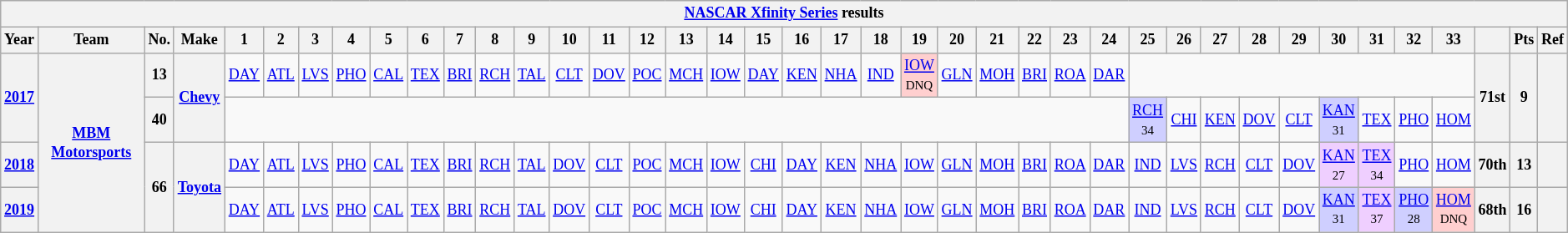<table class="wikitable" style="text-align:center; font-size:75%">
<tr>
<th colspan=42><a href='#'>NASCAR Xfinity Series</a> results</th>
</tr>
<tr>
<th>Year</th>
<th>Team</th>
<th>No.</th>
<th>Make</th>
<th>1</th>
<th>2</th>
<th>3</th>
<th>4</th>
<th>5</th>
<th>6</th>
<th>7</th>
<th>8</th>
<th>9</th>
<th>10</th>
<th>11</th>
<th>12</th>
<th>13</th>
<th>14</th>
<th>15</th>
<th>16</th>
<th>17</th>
<th>18</th>
<th>19</th>
<th>20</th>
<th>21</th>
<th>22</th>
<th>23</th>
<th>24</th>
<th>25</th>
<th>26</th>
<th>27</th>
<th>28</th>
<th>29</th>
<th>30</th>
<th>31</th>
<th>32</th>
<th>33</th>
<th></th>
<th>Pts</th>
<th>Ref</th>
</tr>
<tr>
<th rowspan=2><a href='#'>2017</a></th>
<th rowspan=5><a href='#'>MBM Motorsports</a></th>
<th>13</th>
<th rowspan=2><a href='#'>Chevy</a></th>
<td><a href='#'>DAY</a></td>
<td><a href='#'>ATL</a></td>
<td><a href='#'>LVS</a></td>
<td><a href='#'>PHO</a></td>
<td><a href='#'>CAL</a></td>
<td><a href='#'>TEX</a></td>
<td><a href='#'>BRI</a></td>
<td><a href='#'>RCH</a></td>
<td><a href='#'>TAL</a></td>
<td><a href='#'>CLT</a></td>
<td><a href='#'>DOV</a></td>
<td><a href='#'>POC</a></td>
<td><a href='#'>MCH</a></td>
<td><a href='#'>IOW</a></td>
<td><a href='#'>DAY</a></td>
<td><a href='#'>KEN</a></td>
<td><a href='#'>NHA</a></td>
<td><a href='#'>IND</a></td>
<td style="background:#FFCFCF;"><a href='#'>IOW</a><br><small>DNQ</small></td>
<td><a href='#'>GLN</a></td>
<td><a href='#'>MOH</a></td>
<td><a href='#'>BRI</a></td>
<td><a href='#'>ROA</a></td>
<td><a href='#'>DAR</a></td>
<td colspan=9></td>
<th rowspan=2>71st</th>
<th rowspan=2>9</th>
<th rowspan=2></th>
</tr>
<tr>
<th>40</th>
<td colspan=24></td>
<td style="background:#CFCFFF;"><a href='#'>RCH</a><br><small>34</small></td>
<td><a href='#'>CHI</a></td>
<td><a href='#'>KEN</a></td>
<td><a href='#'>DOV</a></td>
<td><a href='#'>CLT</a></td>
<td style="background:#CFCFFF;"><a href='#'>KAN</a><br><small>31</small></td>
<td><a href='#'>TEX</a></td>
<td><a href='#'>PHO</a></td>
<td><a href='#'>HOM</a></td>
</tr>
<tr>
<th><a href='#'>2018</a></th>
<th rowspan=2>66</th>
<th rowspan=2><a href='#'>Toyota</a></th>
<td><a href='#'>DAY</a></td>
<td><a href='#'>ATL</a></td>
<td><a href='#'>LVS</a></td>
<td><a href='#'>PHO</a></td>
<td><a href='#'>CAL</a></td>
<td><a href='#'>TEX</a></td>
<td><a href='#'>BRI</a></td>
<td><a href='#'>RCH</a></td>
<td><a href='#'>TAL</a></td>
<td><a href='#'>DOV</a></td>
<td><a href='#'>CLT</a></td>
<td><a href='#'>POC</a></td>
<td><a href='#'>MCH</a></td>
<td><a href='#'>IOW</a></td>
<td><a href='#'>CHI</a></td>
<td><a href='#'>DAY</a></td>
<td><a href='#'>KEN</a></td>
<td><a href='#'>NHA</a></td>
<td><a href='#'>IOW</a></td>
<td><a href='#'>GLN</a></td>
<td><a href='#'>MOH</a></td>
<td><a href='#'>BRI</a></td>
<td><a href='#'>ROA</a></td>
<td><a href='#'>DAR</a></td>
<td><a href='#'>IND</a></td>
<td><a href='#'>LVS</a></td>
<td><a href='#'>RCH</a></td>
<td><a href='#'>CLT</a></td>
<td><a href='#'>DOV</a></td>
<td style="background:#EFCFFF;"><a href='#'>KAN</a><br><small>27</small></td>
<td style="background:#EFCFFF;"><a href='#'>TEX</a><br><small>34</small></td>
<td><a href='#'>PHO</a></td>
<td><a href='#'>HOM</a></td>
<th>70th</th>
<th>13</th>
<th></th>
</tr>
<tr>
<th><a href='#'>2019</a></th>
<td><a href='#'>DAY</a></td>
<td><a href='#'>ATL</a></td>
<td><a href='#'>LVS</a></td>
<td><a href='#'>PHO</a></td>
<td><a href='#'>CAL</a></td>
<td><a href='#'>TEX</a></td>
<td><a href='#'>BRI</a></td>
<td><a href='#'>RCH</a></td>
<td><a href='#'>TAL</a></td>
<td><a href='#'>DOV</a></td>
<td><a href='#'>CLT</a></td>
<td><a href='#'>POC</a></td>
<td><a href='#'>MCH</a></td>
<td><a href='#'>IOW</a></td>
<td><a href='#'>CHI</a></td>
<td><a href='#'>DAY</a></td>
<td><a href='#'>KEN</a></td>
<td><a href='#'>NHA</a></td>
<td><a href='#'>IOW</a></td>
<td><a href='#'>GLN</a></td>
<td><a href='#'>MOH</a></td>
<td><a href='#'>BRI</a></td>
<td><a href='#'>ROA</a></td>
<td><a href='#'>DAR</a></td>
<td><a href='#'>IND</a></td>
<td><a href='#'>LVS</a></td>
<td><a href='#'>RCH</a></td>
<td><a href='#'>CLT</a></td>
<td><a href='#'>DOV</a></td>
<td style="background:#CFCFFF;"><a href='#'>KAN</a><br><small>31</small></td>
<td style="background:#EFCFFF;"><a href='#'>TEX</a><br><small>37</small></td>
<td style="background:#CFCFFF;"><a href='#'>PHO</a><br><small>28</small></td>
<td style="background:#FFCFCF;"><a href='#'>HOM</a><br><small>DNQ</small></td>
<th>68th</th>
<th>16</th>
<th></th>
</tr>
</table>
